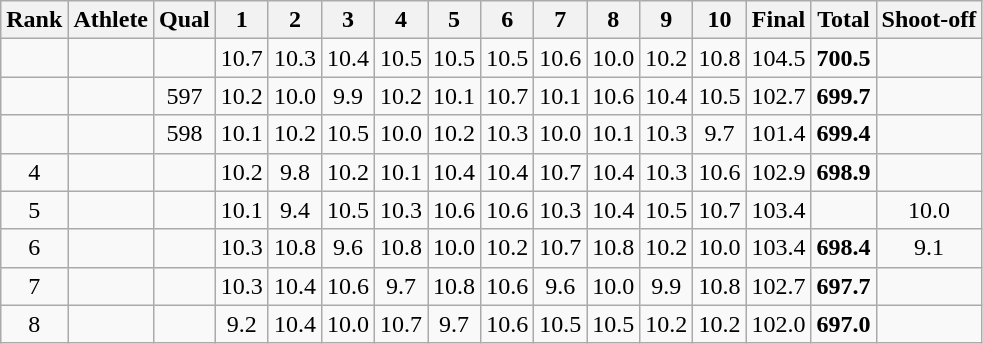<table class="wikitable sortable">
<tr>
<th>Rank</th>
<th>Athlete</th>
<th>Qual</th>
<th class="unsortable" style="width: 28px">1</th>
<th class="unsortable" style="width: 28px">2</th>
<th class="unsortable" style="width: 28px">3</th>
<th class="unsortable" style="width: 28px">4</th>
<th class="unsortable" style="width: 28px">5</th>
<th class="unsortable" style="width: 28px">6</th>
<th class="unsortable" style="width: 28px">7</th>
<th class="unsortable" style="width: 28px">8</th>
<th class="unsortable" style="width: 28px">9</th>
<th class="unsortable" style="width: 28px">10</th>
<th>Final</th>
<th>Total</th>
<th class="unsortable">Shoot-off</th>
</tr>
<tr>
<td align="center"></td>
<td></td>
<td align="center"></td>
<td align="center">10.7</td>
<td align="center">10.3</td>
<td align="center">10.4</td>
<td align="center">10.5</td>
<td align="center">10.5</td>
<td align="center">10.5</td>
<td align="center">10.6</td>
<td align="center">10.0</td>
<td align="center">10.2</td>
<td align="center">10.8</td>
<td align="center">104.5</td>
<td align="center"><strong>700.5</strong></td>
<td></td>
</tr>
<tr>
<td align="center"></td>
<td></td>
<td align="center">597</td>
<td align="center">10.2</td>
<td align="center">10.0</td>
<td align="center">9.9</td>
<td align="center">10.2</td>
<td align="center">10.1</td>
<td align="center">10.7</td>
<td align="center">10.1</td>
<td align="center">10.6</td>
<td align="center">10.4</td>
<td align="center">10.5</td>
<td align="center">102.7</td>
<td align="center"><strong>699.7</strong></td>
<td></td>
</tr>
<tr>
<td align="center"></td>
<td></td>
<td align="center">598</td>
<td align="center">10.1</td>
<td align="center">10.2</td>
<td align="center">10.5</td>
<td align="center">10.0</td>
<td align="center">10.2</td>
<td align="center">10.3</td>
<td align="center">10.0</td>
<td align="center">10.1</td>
<td align="center">10.3</td>
<td align="center">9.7</td>
<td align="center">101.4</td>
<td align="center"><strong>699.4</strong></td>
<td></td>
</tr>
<tr>
<td align="center">4</td>
<td></td>
<td align="center"></td>
<td align="center">10.2</td>
<td align="center">9.8</td>
<td align="center">10.2</td>
<td align="center">10.1</td>
<td align="center">10.4</td>
<td align="center">10.4</td>
<td align="center">10.7</td>
<td align="center">10.4</td>
<td align="center">10.3</td>
<td align="center">10.6</td>
<td align="center">102.9</td>
<td align="center"><strong>698.9</strong></td>
<td></td>
</tr>
<tr>
<td align="center">5</td>
<td></td>
<td align="center"></td>
<td align="center">10.1</td>
<td align="center">9.4</td>
<td align="center">10.5</td>
<td align="center">10.3</td>
<td align="center">10.6</td>
<td align="center">10.6</td>
<td align="center">10.3</td>
<td align="center">10.4</td>
<td align="center">10.5</td>
<td align="center">10.7</td>
<td align="center">103.4</td>
<td align="center"></td>
<td align="center">10.0</td>
</tr>
<tr>
<td align="center">6</td>
<td></td>
<td align="center"></td>
<td align="center">10.3</td>
<td align="center">10.8</td>
<td align="center">9.6</td>
<td align="center">10.8</td>
<td align="center">10.0</td>
<td align="center">10.2</td>
<td align="center">10.7</td>
<td align="center">10.8</td>
<td align="center">10.2</td>
<td align="center">10.0</td>
<td align="center">103.4</td>
<td align="center"><strong>698.4</strong></td>
<td align="center">9.1</td>
</tr>
<tr>
<td align="center">7</td>
<td></td>
<td align="center"></td>
<td align="center">10.3</td>
<td align="center">10.4</td>
<td align="center">10.6</td>
<td align="center">9.7</td>
<td align="center">10.8</td>
<td align="center">10.6</td>
<td align="center">9.6</td>
<td align="center">10.0</td>
<td align="center">9.9</td>
<td align="center">10.8</td>
<td align="center">102.7</td>
<td align="center"><strong>697.7</strong></td>
<td></td>
</tr>
<tr>
<td align="center">8</td>
<td></td>
<td align="center"></td>
<td align="center">9.2</td>
<td align="center">10.4</td>
<td align="center">10.0</td>
<td align="center">10.7</td>
<td align="center">9.7</td>
<td align="center">10.6</td>
<td align="center">10.5</td>
<td align="center">10.5</td>
<td align="center">10.2</td>
<td align="center">10.2</td>
<td align="center">102.0</td>
<td align="center"><strong>697.0</strong></td>
<td></td>
</tr>
</table>
